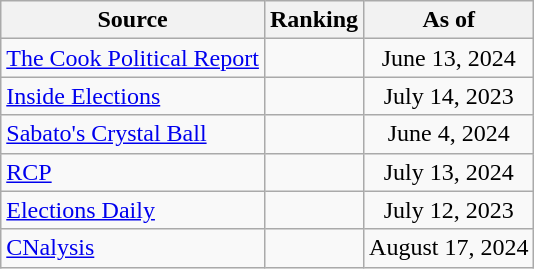<table class="wikitable" style=text-align:center>
<tr>
<th>Source</th>
<th>Ranking</th>
<th>As of</th>
</tr>
<tr>
<td align=left><a href='#'>The Cook Political Report</a></td>
<td></td>
<td>June 13, 2024</td>
</tr>
<tr>
<td align=left><a href='#'>Inside Elections</a></td>
<td></td>
<td>July 14, 2023</td>
</tr>
<tr>
<td align=left><a href='#'>Sabato's Crystal Ball</a></td>
<td></td>
<td>June 4, 2024</td>
</tr>
<tr>
<td align=left><a href='#'>RCP</a></td>
<td></td>
<td>July 13, 2024</td>
</tr>
<tr>
<td align=left><a href='#'>Elections Daily</a></td>
<td></td>
<td>July 12, 2023</td>
</tr>
<tr>
<td align=left><a href='#'>CNalysis</a></td>
<td></td>
<td>August 17, 2024</td>
</tr>
</table>
